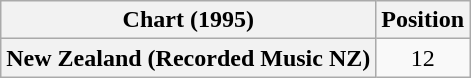<table class="wikitable plainrowheaders" style="text-align:center">
<tr>
<th>Chart (1995)</th>
<th>Position</th>
</tr>
<tr>
<th scope="row">New Zealand (Recorded Music NZ)</th>
<td>12</td>
</tr>
</table>
